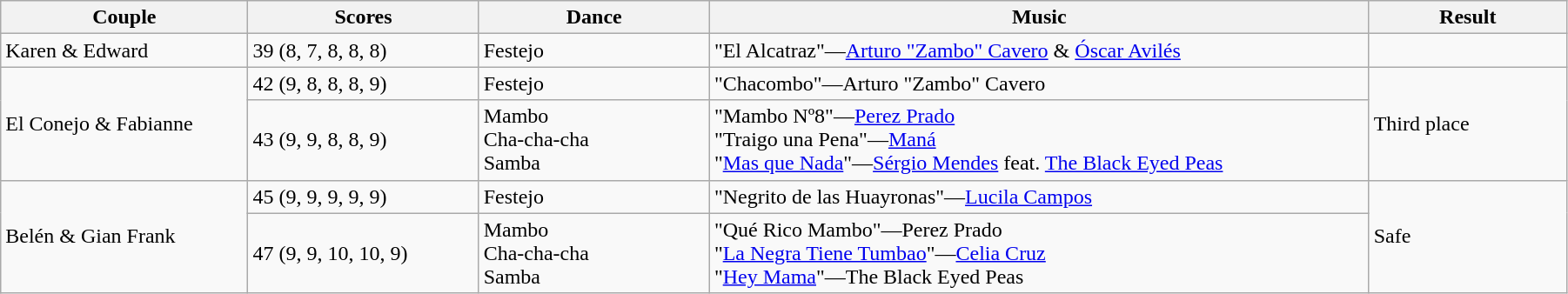<table class="wikitable sortable" style="width:95%; white-space:nowrap;">
<tr>
<th style="width:15%;">Couple</th>
<th style="width:14%;">Scores</th>
<th style="width:14%;">Dance</th>
<th style="width:40%;">Music</th>
<th style="width:12%;">Result</th>
</tr>
<tr>
<td>Karen & Edward</td>
<td>39 (8, 7, 8, 8, 8)</td>
<td>Festejo</td>
<td>"El Alcatraz"—<a href='#'>Arturo "Zambo" Cavero</a> & <a href='#'>Óscar Avilés</a></td>
<td></td>
</tr>
<tr>
<td rowspan=2>El Conejo & Fabianne</td>
<td>42 (9, 8, 8, 8, 9)</td>
<td>Festejo</td>
<td>"Chacombo"—Arturo "Zambo" Cavero</td>
<td rowspan=2>Third place</td>
</tr>
<tr>
<td>43 (9, 9, 8, 8, 9)</td>
<td>Mambo<br>Cha-cha-cha<br>Samba</td>
<td>"Mambo Nº8"—<a href='#'>Perez Prado</a><br>"Traigo una Pena"—<a href='#'>Maná</a><br>"<a href='#'>Mas que Nada</a>"—<a href='#'>Sérgio Mendes</a> feat. <a href='#'>The Black Eyed Peas</a></td>
</tr>
<tr>
<td rowspan=2>Belén & Gian Frank</td>
<td>45 (9, 9, 9, 9, 9)</td>
<td>Festejo</td>
<td>"Negrito de las Huayronas"—<a href='#'>Lucila Campos</a></td>
<td rowspan=2>Safe</td>
</tr>
<tr>
<td>47 (9, 9, 10, 10, 9)</td>
<td>Mambo<br>Cha-cha-cha<br>Samba</td>
<td>"Qué Rico Mambo"—Perez Prado<br>"<a href='#'>La Negra Tiene Tumbao</a>"—<a href='#'>Celia Cruz</a><br>"<a href='#'>Hey Mama</a>"—The Black Eyed Peas</td>
</tr>
</table>
